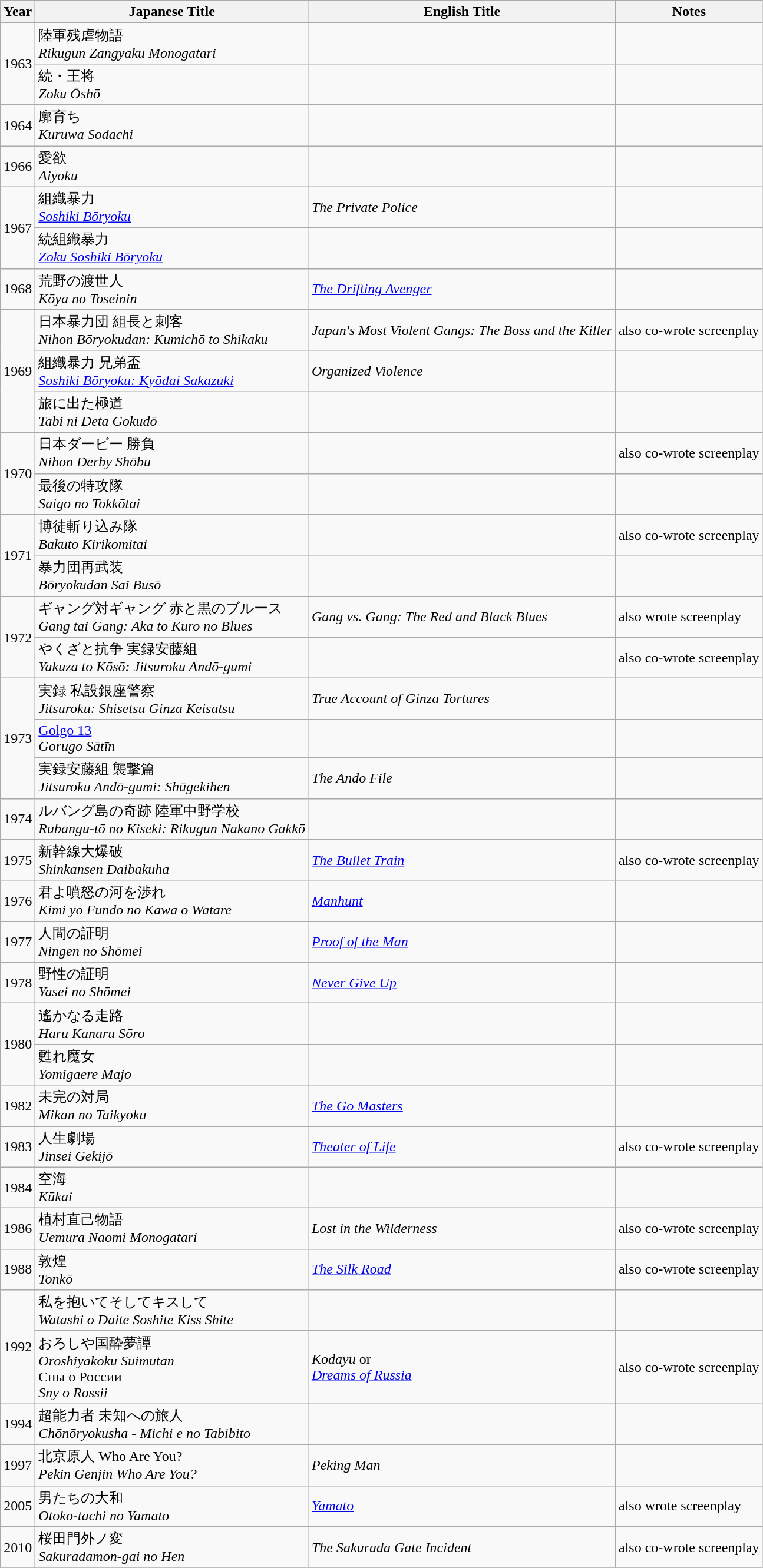<table class="wikitable">
<tr>
<th>Year</th>
<th>Japanese Title</th>
<th>English Title</th>
<th>Notes</th>
</tr>
<tr>
<td rowspan="2">1963</td>
<td>陸軍残虐物語<br><em>Rikugun Zangyaku Monogatari</em></td>
<td></td>
<td></td>
</tr>
<tr>
<td>続・王将<br><em>Zoku Ōshō</em></td>
<td></td>
<td></td>
</tr>
<tr>
<td>1964</td>
<td>廓育ち<br><em>Kuruwa Sodachi</em></td>
<td></td>
<td></td>
</tr>
<tr>
<td>1966</td>
<td>愛欲<br><em>Aiyoku</em></td>
<td></td>
<td></td>
</tr>
<tr>
<td rowspan="2">1967</td>
<td>組織暴力<br><em><a href='#'>Soshiki Bōryoku</a></em></td>
<td><em>The Private Police</em></td>
<td></td>
</tr>
<tr>
<td>続組織暴力<br><em><a href='#'>Zoku Soshiki Bōryoku</a></em></td>
<td></td>
<td></td>
</tr>
<tr>
<td>1968</td>
<td>荒野の渡世人<br><em>Kōya no Toseinin</em></td>
<td><em><a href='#'>The Drifting Avenger</a></em></td>
<td></td>
</tr>
<tr>
<td rowspan="3">1969</td>
<td>日本暴力団 組長と刺客<br><em>Nihon Bōryokudan: Kumichō to Shikaku</em></td>
<td><em>Japan's Most Violent Gangs: The Boss and the Killer</em></td>
<td>also co-wrote screenplay</td>
</tr>
<tr>
<td>組織暴力 兄弟盃<br><em><a href='#'>Soshiki Bōryoku: Kyōdai Sakazuki</a></em></td>
<td><em>Organized Violence</em></td>
<td></td>
</tr>
<tr>
<td>旅に出た極道<br><em>Tabi ni Deta Gokudō</em></td>
<td></td>
<td></td>
</tr>
<tr>
<td rowspan="2">1970</td>
<td>日本ダービー 勝負<br><em>Nihon Derby Shōbu</em></td>
<td></td>
<td>also co-wrote screenplay</td>
</tr>
<tr>
<td>最後の特攻隊<br><em>Saigo no Tokkōtai</em></td>
<td></td>
<td></td>
</tr>
<tr>
<td rowspan="2">1971</td>
<td>博徒斬り込み隊<br><em>Bakuto Kirikomitai</em></td>
<td></td>
<td>also co-wrote screenplay</td>
</tr>
<tr>
<td>暴力団再武装<br><em>Bōryokudan Sai Busō</em></td>
<td></td>
<td></td>
</tr>
<tr>
<td rowspan="2">1972</td>
<td>ギャング対ギャング 赤と黒のブルース<br><em>Gang tai Gang: Aka to Kuro no Blues</em></td>
<td><em>Gang vs. Gang: The Red and Black Blues</em></td>
<td>also wrote screenplay</td>
</tr>
<tr>
<td>やくざと抗争 実録安藤組<br><em>Yakuza to Kōsō: Jitsuroku Andō-gumi</em></td>
<td></td>
<td>also co-wrote screenplay</td>
</tr>
<tr>
<td rowspan="3">1973</td>
<td>実録 私設銀座警察<br><em>Jitsuroku: Shisetsu Ginza Keisatsu</em></td>
<td><em>True Account of Ginza Tortures</em></td>
<td></td>
</tr>
<tr>
<td><a href='#'>Golgo 13</a><br><em>Gorugo Sātīn</em></td>
<td></td>
<td></td>
</tr>
<tr>
<td>実録安藤組 襲撃篇<br><em>Jitsuroku Andō-gumi: Shūgekihen</em></td>
<td><em>The Ando File</em></td>
<td></td>
</tr>
<tr>
<td>1974</td>
<td>ルバング島の奇跡 陸軍中野学校<br><em>Rubangu-tō no Kiseki: Rikugun Nakano Gakkō</em></td>
<td></td>
<td></td>
</tr>
<tr>
<td>1975</td>
<td>新幹線大爆破<br><em>Shinkansen Daibakuha</em></td>
<td><em><a href='#'>The Bullet Train</a></em></td>
<td>also co-wrote screenplay</td>
</tr>
<tr>
<td>1976</td>
<td>君よ噴怒の河を渉れ<br><em>Kimi yo Fundo no Kawa o Watare</em></td>
<td><em><a href='#'>Manhunt</a></em></td>
<td></td>
</tr>
<tr>
<td>1977</td>
<td>人間の証明<br><em>Ningen no Shōmei</em></td>
<td><em><a href='#'>Proof of the Man</a></em></td>
<td></td>
</tr>
<tr>
<td>1978</td>
<td>野性の証明<br><em>Yasei no Shōmei</em></td>
<td><em><a href='#'>Never Give Up</a></em></td>
<td></td>
</tr>
<tr>
<td rowspan="2">1980</td>
<td>遙かなる走路<br><em>Haru Kanaru Sōro</em></td>
<td></td>
<td></td>
</tr>
<tr>
<td>甦れ魔女<br><em>Yomigaere Majo</em></td>
<td></td>
<td></td>
</tr>
<tr>
<td>1982</td>
<td>未完の対局<br><em>Mikan no Taikyoku</em></td>
<td><em><a href='#'>The Go Masters</a></em></td>
<td></td>
</tr>
<tr>
<td>1983</td>
<td>人生劇場<br><em>Jinsei Gekijō</em></td>
<td><em><a href='#'>Theater of Life</a></em></td>
<td>also co-wrote screenplay</td>
</tr>
<tr>
<td>1984</td>
<td>空海<br><em>Kūkai</em></td>
<td></td>
<td></td>
</tr>
<tr>
<td>1986</td>
<td>植村直己物語<br><em>Uemura Naomi Monogatari</em></td>
<td><em>Lost in the Wilderness</em></td>
<td>also co-wrote screenplay</td>
</tr>
<tr>
<td>1988</td>
<td>敦煌<br><em>Tonkō</em></td>
<td><em><a href='#'>The Silk Road</a></em></td>
<td>also co-wrote screenplay</td>
</tr>
<tr>
<td rowspan="2">1992</td>
<td>私を抱いてそしてキスして<br><em>Watashi o Daite Soshite Kiss Shite</em></td>
<td></td>
<td></td>
</tr>
<tr>
<td>おろしや国酔夢譚<br><em>Oroshiyakoku Suimutan</em><br>Сны о России<br><em>Sny o Rossii</em></td>
<td><em>Kodayu</em> or<br><em><a href='#'>Dreams of Russia</a></em></td>
<td>also co-wrote screenplay</td>
</tr>
<tr>
<td>1994</td>
<td>超能力者 未知への旅人<br><em>Chōnōryokusha - Michi e no Tabibito</em></td>
<td></td>
<td></td>
</tr>
<tr>
<td>1997</td>
<td>北京原人 Who Are You?<br><em>Pekin Genjin Who Are You?</em></td>
<td><em>Peking Man</em></td>
<td></td>
</tr>
<tr>
<td>2005</td>
<td>男たちの大和<br><em>Otoko-tachi no Yamato</em></td>
<td><em><a href='#'>Yamato</a></em></td>
<td>also wrote screenplay</td>
</tr>
<tr>
<td>2010</td>
<td>桜田門外ノ変<br><em>Sakuradamon-gai no Hen </em></td>
<td><em>The Sakurada Gate Incident</em></td>
<td>also co-wrote screenplay</td>
</tr>
<tr>
</tr>
</table>
